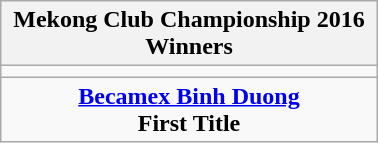<table class="wikitable" style="text-align: center; margin: 0 auto; width: 20%">
<tr>
<th>Mekong Club Championship 2016<br>Winners</th>
</tr>
<tr>
<td></td>
</tr>
<tr>
<td><strong><a href='#'>Becamex Binh Duong</a></strong><br><strong>First Title</strong></td>
</tr>
</table>
